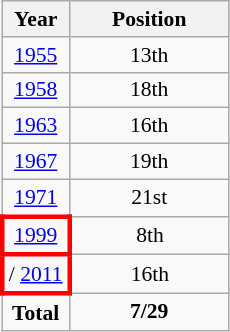<table class="wikitable"  style="text-align: center;font-size:90%;">
<tr>
<th>Year</th>
<th width="100">Position</th>
</tr>
<tr>
<td> <a href='#'>1955</a></td>
<td>13th</td>
</tr>
<tr>
<td> <a href='#'>1958</a></td>
<td>18th</td>
</tr>
<tr>
<td> <a href='#'>1963</a></td>
<td>16th</td>
</tr>
<tr>
<td> <a href='#'>1967</a></td>
<td>19th</td>
</tr>
<tr>
<td> <a href='#'>1971</a></td>
<td>21st</td>
</tr>
<tr>
<td style="border: 3px solid red"> <a href='#'>1999</a></td>
<td>8th</td>
</tr>
<tr>
<td style="border: 3px solid red">/ <a href='#'>2011</a></td>
<td>16th</td>
</tr>
<tr>
<td><strong>Total</strong></td>
<td><strong>7/29</strong></td>
</tr>
</table>
